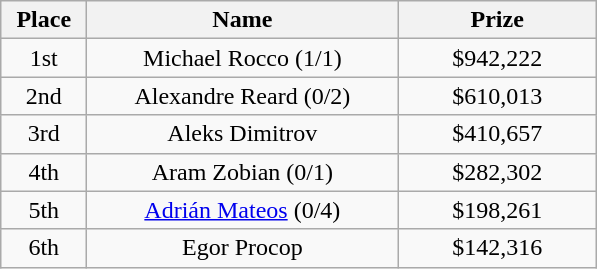<table class="wikitable">
<tr>
<th width="50">Place</th>
<th width="200">Name</th>
<th width="125">Prize</th>
</tr>
<tr>
<td align=center>1st</td>
<td align=center> Michael Rocco (1/1)</td>
<td align=center>$942,222</td>
</tr>
<tr>
<td align=center>2nd</td>
<td align=center> Alexandre Reard (0/2)</td>
<td align=center>$610,013</td>
</tr>
<tr>
<td align=center>3rd</td>
<td align=center> Aleks Dimitrov</td>
<td align=center>$410,657</td>
</tr>
<tr>
<td align=center>4th</td>
<td align=center> Aram Zobian (0/1)</td>
<td align=center>$282,302</td>
</tr>
<tr>
<td align=center>5th</td>
<td align=center> <a href='#'>Adrián Mateos</a> (0/4)</td>
<td align=center>$198,261</td>
</tr>
<tr>
<td align=center>6th</td>
<td align=center> Egor Procop</td>
<td align=center>$142,316</td>
</tr>
</table>
